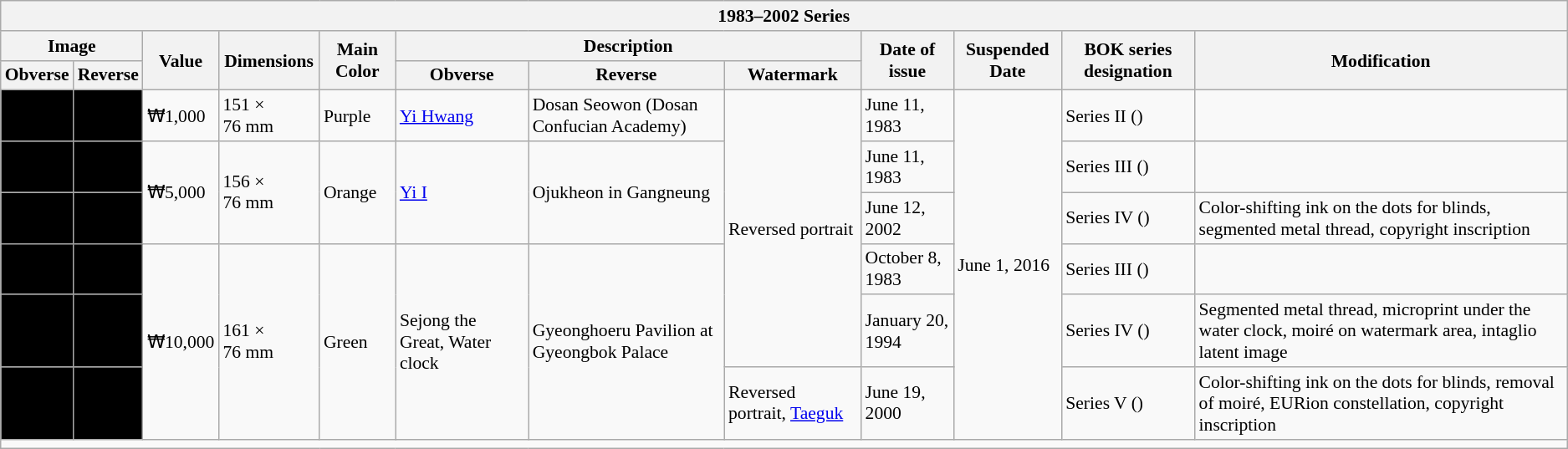<table class="wikitable" style="font-size: 90%">
<tr>
<th colspan="12">1983–2002 Series </th>
</tr>
<tr>
<th colspan="2">Image</th>
<th rowspan="2">Value</th>
<th rowspan="2">Dimensions</th>
<th rowspan="2">Main Color</th>
<th colspan="3">Description</th>
<th rowspan="2">Date of issue</th>
<th rowspan="2">Suspended Date</th>
<th rowspan="2">BOK series designation</th>
<th rowspan="2">Modification</th>
</tr>
<tr>
<th>Obverse</th>
<th>Reverse</th>
<th>Obverse</th>
<th>Reverse</th>
<th>Watermark</th>
</tr>
<tr>
<td style="text-align:center; background:#000;"></td>
<td style="text-align:center; background:#000;"></td>
<td>₩1,000</td>
<td>151 × 76 mm</td>
<td>Purple</td>
<td><a href='#'>Yi Hwang</a></td>
<td>Dosan Seowon (Dosan Confucian Academy)</td>
<td rowspan="5">Reversed portrait</td>
<td>June 11, 1983</td>
<td rowspan="6">June 1, 2016</td>
<td>Series II ()</td>
<td></td>
</tr>
<tr>
<td style="text-align:center; background:#000;"></td>
<td style="text-align:center; background:#000;"></td>
<td rowspan="2">₩5,000</td>
<td rowspan="2">156 × 76 mm</td>
<td rowspan="2">Orange</td>
<td rowspan="2"><a href='#'>Yi I</a></td>
<td rowspan="2">Ojukheon in Gangneung</td>
<td>June 11, 1983</td>
<td>Series III ()</td>
<td></td>
</tr>
<tr>
<td style="text-align:center; background:#000;"></td>
<td style="text-align:center; background:#000;"></td>
<td>June 12, 2002</td>
<td>Series IV ()</td>
<td>Color-shifting ink on the dots for blinds, segmented metal thread, copyright inscription</td>
</tr>
<tr>
<td style="text-align:center; background:#000;"></td>
<td style="text-align:center; background:#000;"></td>
<td rowspan="3">₩10,000</td>
<td rowspan="3">161 × 76 mm</td>
<td rowspan="3">Green</td>
<td rowspan="3">Sejong the Great, Water clock</td>
<td rowspan="3">Gyeonghoeru Pavilion at Gyeongbok Palace</td>
<td>October 8, 1983</td>
<td>Series III ()</td>
<td></td>
</tr>
<tr>
<td style="text-align:center; background:#000;"></td>
<td style="text-align:center; background:#000;"></td>
<td>January 20, 1994</td>
<td>Series IV ()</td>
<td>Segmented metal thread, microprint under the water clock, moiré on watermark area, intaglio latent image</td>
</tr>
<tr>
<td style="text-align:center; background:#000;"></td>
<td style="text-align:center; background:#000;"></td>
<td>Reversed portrait, <a href='#'>Taeguk</a></td>
<td>June 19, 2000</td>
<td>Series V ()</td>
<td>Color-shifting ink on the dots for blinds, removal of moiré, EURion constellation, copyright inscription</td>
</tr>
<tr>
<td colspan="12"></td>
</tr>
</table>
